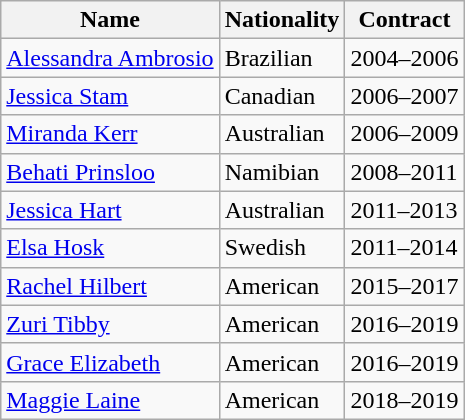<table class="sortable wikitable">
<tr>
<th>Name</th>
<th>Nationality</th>
<th>Contract</th>
</tr>
<tr>
<td><a href='#'>Alessandra Ambrosio</a></td>
<td> Brazilian</td>
<td>2004–2006</td>
</tr>
<tr>
<td><a href='#'>Jessica Stam</a></td>
<td> Canadian</td>
<td>2006–2007</td>
</tr>
<tr>
<td><a href='#'>Miranda Kerr</a></td>
<td> Australian</td>
<td>2006–2009</td>
</tr>
<tr>
<td><a href='#'>Behati Prinsloo</a></td>
<td> Namibian</td>
<td>2008–2011</td>
</tr>
<tr>
<td><a href='#'>Jessica Hart</a></td>
<td> Australian</td>
<td>2011–2013</td>
</tr>
<tr>
<td><a href='#'>Elsa Hosk</a></td>
<td> Swedish</td>
<td>2011–2014</td>
</tr>
<tr>
<td><a href='#'>Rachel Hilbert</a></td>
<td> American</td>
<td>2015–2017</td>
</tr>
<tr>
<td><a href='#'>Zuri Tibby</a></td>
<td> American</td>
<td>2016–2019</td>
</tr>
<tr>
<td><a href='#'>Grace Elizabeth</a></td>
<td> American</td>
<td>2016–2019</td>
</tr>
<tr>
<td><a href='#'>Maggie Laine</a></td>
<td> American</td>
<td>2018–2019</td>
</tr>
</table>
